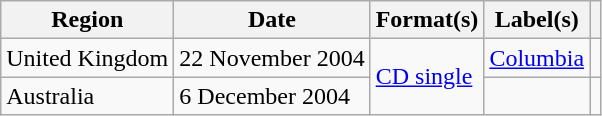<table class="wikitable">
<tr>
<th>Region</th>
<th>Date</th>
<th>Format(s)</th>
<th>Label(s)</th>
<th></th>
</tr>
<tr>
<td>United Kingdom</td>
<td>22 November 2004</td>
<td rowspan="2"><a href='#'>CD single</a></td>
<td><a href='#'>Columbia</a></td>
<td></td>
</tr>
<tr>
<td>Australia</td>
<td>6 December 2004</td>
<td></td>
<td></td>
</tr>
</table>
